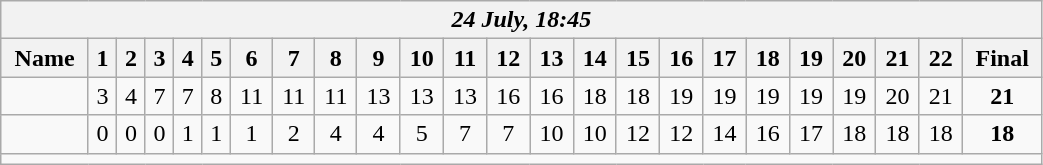<table class=wikitable style="text-align:center; width: 55%">
<tr>
<th colspan=28><em>24 July, 18:45</em></th>
</tr>
<tr>
<th>Name</th>
<th>1</th>
<th>2</th>
<th>3</th>
<th>4</th>
<th>5</th>
<th>6</th>
<th>7</th>
<th>8</th>
<th>9</th>
<th>10</th>
<th>11</th>
<th>12</th>
<th>13</th>
<th>14</th>
<th>15</th>
<th>16</th>
<th>17</th>
<th>18</th>
<th>19</th>
<th>20</th>
<th>21</th>
<th>22</th>
<th>Final</th>
</tr>
<tr>
<td align=left><strong></strong></td>
<td>3</td>
<td>4</td>
<td>7</td>
<td>7</td>
<td>8</td>
<td>11</td>
<td>11</td>
<td>11</td>
<td>13</td>
<td>13</td>
<td>13</td>
<td>16</td>
<td>16</td>
<td>18</td>
<td>18</td>
<td>19</td>
<td>19</td>
<td>19</td>
<td>19</td>
<td>19</td>
<td>20</td>
<td>21</td>
<td><strong>21</strong></td>
</tr>
<tr>
<td align=left></td>
<td>0</td>
<td>0</td>
<td>0</td>
<td>1</td>
<td>1</td>
<td>1</td>
<td>2</td>
<td>4</td>
<td>4</td>
<td>5</td>
<td>7</td>
<td>7</td>
<td>10</td>
<td>10</td>
<td>12</td>
<td>12</td>
<td>14</td>
<td>16</td>
<td>17</td>
<td>18</td>
<td>18</td>
<td>18</td>
<td><strong>18</strong></td>
</tr>
<tr>
<td colspan=28></td>
</tr>
</table>
